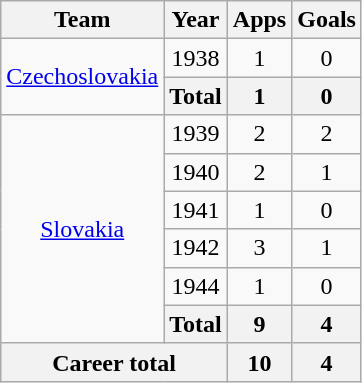<table class="wikitable" style="text-align:center">
<tr>
<th>Team</th>
<th>Year</th>
<th>Apps</th>
<th>Goals</th>
</tr>
<tr>
<td rowspan="2"><a href='#'>Czechoslovakia</a></td>
<td>1938</td>
<td>1</td>
<td>0</td>
</tr>
<tr>
<th>Total</th>
<th>1</th>
<th>0</th>
</tr>
<tr>
<td rowspan="6"><a href='#'>Slovakia</a></td>
<td>1939</td>
<td>2</td>
<td>2</td>
</tr>
<tr>
<td>1940</td>
<td>2</td>
<td>1</td>
</tr>
<tr>
<td>1941</td>
<td>1</td>
<td>0</td>
</tr>
<tr>
<td>1942</td>
<td>3</td>
<td>1</td>
</tr>
<tr>
<td>1944</td>
<td>1</td>
<td>0</td>
</tr>
<tr>
<th>Total</th>
<th>9</th>
<th>4</th>
</tr>
<tr>
<th colspan="2">Career total</th>
<th>10</th>
<th>4</th>
</tr>
</table>
